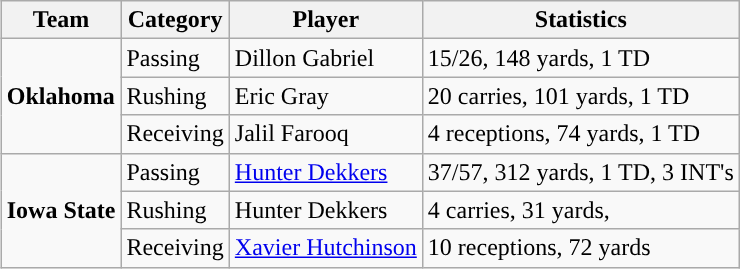<table class="wikitable" style="float: right;">
<tr>
<th>Team</th>
<th>Category</th>
<th>Player</th>
<th>Statistics</th>
</tr>
<tr>
<td rowspan=3><strong>Oklahoma</strong></td>
<td>Passing</td>
<td>Dillon Gabriel</td>
<td>15/26, 148 yards, 1 TD</td>
</tr>
<tr>
<td>Rushing</td>
<td>Eric Gray</td>
<td>20 carries, 101 yards, 1 TD</td>
</tr>
<tr>
<td>Receiving</td>
<td>Jalil Farooq</td>
<td>4 receptions, 74 yards, 1 TD</td>
</tr>
<tr>
<td rowspan=3><strong>Iowa State</strong></td>
<td>Passing</td>
<td><a href='#'>Hunter Dekkers</a></td>
<td>37/57, 312 yards, 1 TD, 3 INT's</td>
</tr>
<tr>
<td>Rushing</td>
<td>Hunter Dekkers</td>
<td>4 carries, 31 yards,</td>
</tr>
<tr>
<td>Receiving</td>
<td><a href='#'>Xavier Hutchinson</a></td>
<td>10 receptions, 72 yards</td>
</tr>
</table>
